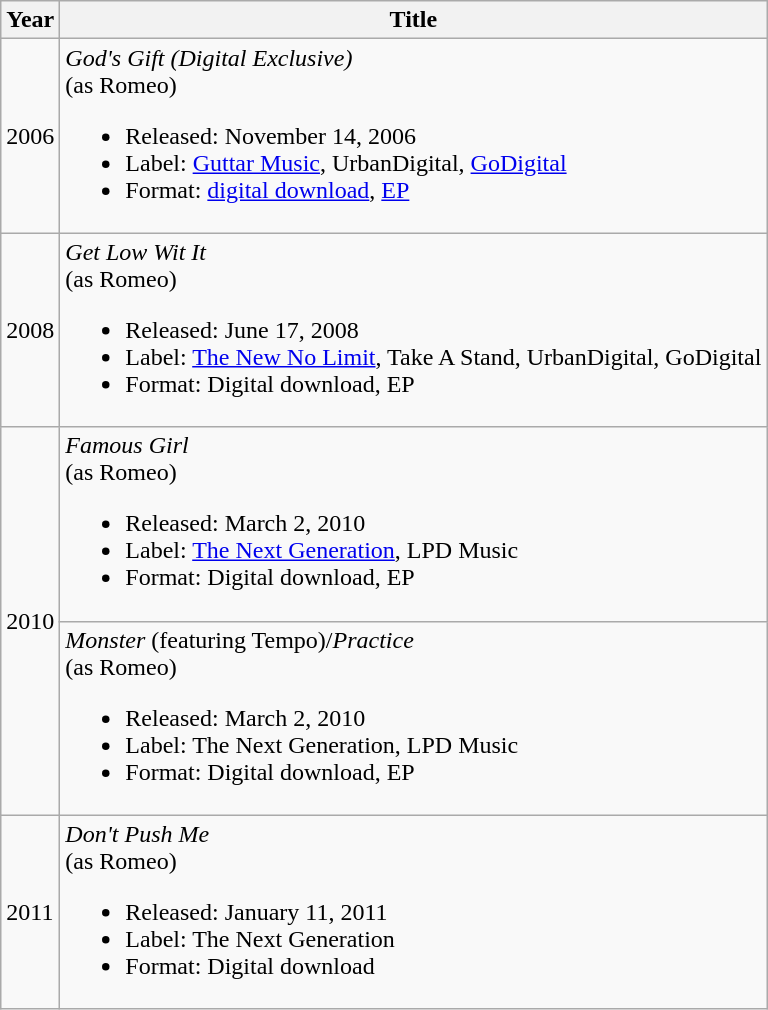<table class="wikitable">
<tr>
<th align=center>Year</th>
<th align=center>Title</th>
</tr>
<tr>
<td>2006</td>
<td><em>God's Gift (Digital Exclusive)</em><br><span>(as Romeo)</span><br><ul><li>Released: November 14, 2006</li><li>Label: <a href='#'>Guttar Music</a>, UrbanDigital, <a href='#'>GoDigital</a></li><li>Format: <a href='#'>digital download</a>, <a href='#'>EP</a></li></ul></td>
</tr>
<tr>
<td>2008</td>
<td><em>Get Low Wit It</em><br><span>(as Romeo)</span><br><ul><li>Released: June 17, 2008</li><li>Label: <a href='#'>The New No Limit</a>, Take A Stand, UrbanDigital, GoDigital</li><li>Format: Digital download, EP</li></ul></td>
</tr>
<tr>
<td rowspan=2>2010</td>
<td><em>Famous Girl</em><br><span>(as Romeo)</span><br><ul><li>Released: March 2, 2010</li><li>Label: <a href='#'>The Next Generation</a>, LPD Music</li><li>Format: Digital download, EP</li></ul></td>
</tr>
<tr>
<td><em>Monster</em> (featuring Tempo)/<em>Practice</em><br><span>(as Romeo)</span><br><ul><li>Released: March 2, 2010</li><li>Label: The Next Generation, LPD Music</li><li>Format: Digital download, EP</li></ul></td>
</tr>
<tr>
<td>2011</td>
<td><em>Don't Push Me</em><br><span>(as Romeo)</span><br><ul><li>Released: January 11, 2011</li><li>Label: The Next Generation</li><li>Format: Digital download</li></ul></td>
</tr>
</table>
